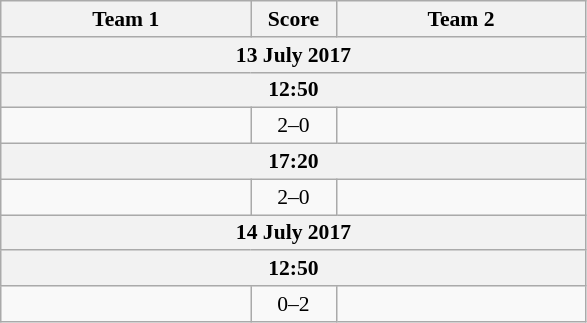<table class="wikitable" style="text-align: center; font-size:90% ">
<tr>
<th align="right" width="160">Team 1</th>
<th width="50">Score</th>
<th align="left" width="160">Team 2</th>
</tr>
<tr>
<th colspan=3>13 July 2017</th>
</tr>
<tr>
<th colspan=3>12:50</th>
</tr>
<tr>
<td align=right></td>
<td align=center>2–0</td>
<td align=left></td>
</tr>
<tr>
<th colspan=3>17:20</th>
</tr>
<tr>
<td align=right></td>
<td align=center>2–0</td>
<td align=left></td>
</tr>
<tr>
<th colspan=3>14 July 2017</th>
</tr>
<tr>
<th colspan=3>12:50</th>
</tr>
<tr>
<td align=right></td>
<td align=center>0–2</td>
<td align=left></td>
</tr>
</table>
